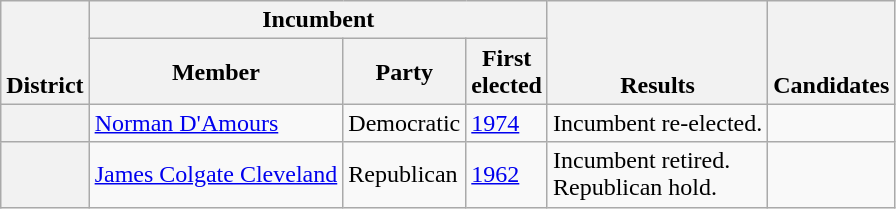<table class=wikitable>
<tr valign=bottom>
<th rowspan=2>District</th>
<th colspan=3>Incumbent</th>
<th rowspan=2>Results</th>
<th rowspan=2>Candidates</th>
</tr>
<tr>
<th>Member</th>
<th>Party</th>
<th>First<br>elected</th>
</tr>
<tr>
<th></th>
<td><a href='#'>Norman D'Amours</a></td>
<td>Democratic</td>
<td><a href='#'>1974</a></td>
<td>Incumbent re-elected.</td>
<td nowrap></td>
</tr>
<tr>
<th></th>
<td><a href='#'>James Colgate Cleveland</a></td>
<td>Republican</td>
<td><a href='#'>1962</a></td>
<td>Incumbent retired.<br>Republican hold.</td>
<td nowrap></td>
</tr>
</table>
